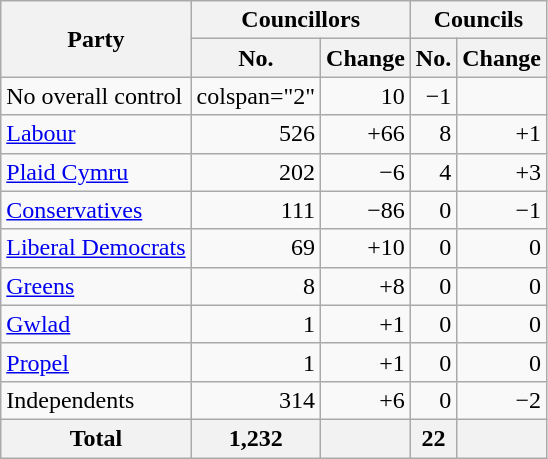<table class="wikitable" style="text-align:right;">
<tr>
<th rowspan=2>Party</th>
<th colspan=2>Councillors</th>
<th colspan=2>Councils</th>
</tr>
<tr>
<th>No.</th>
<th>Change</th>
<th>No.</th>
<th>Change</th>
</tr>
<tr>
<td style="text-align:left;">No overall control</td>
<td>colspan="2" </td>
<td>10</td>
<td>−1</td>
</tr>
<tr>
<td style="text-align:left;"><a href='#'>Labour</a></td>
<td>526</td>
<td>+66</td>
<td>8</td>
<td>+1</td>
</tr>
<tr>
<td style="text-align:left;"><a href='#'>Plaid Cymru</a></td>
<td>202</td>
<td>−6</td>
<td>4</td>
<td>+3</td>
</tr>
<tr>
<td style="text-align:left;"><a href='#'>Conservatives</a></td>
<td>111</td>
<td>−86</td>
<td>0</td>
<td>−1</td>
</tr>
<tr>
<td style="text-align:left;"><a href='#'>Liberal Democrats</a></td>
<td>69</td>
<td>+10</td>
<td>0</td>
<td>0</td>
</tr>
<tr>
<td style="text-align:left;"><a href='#'>Greens</a></td>
<td>8</td>
<td>+8</td>
<td>0</td>
<td>0</td>
</tr>
<tr>
<td style="text-align:left;"><a href='#'>Gwlad</a></td>
<td>1</td>
<td>+1</td>
<td>0</td>
<td>0</td>
</tr>
<tr>
<td style="text-align:left;"><a href='#'>Propel</a></td>
<td>1</td>
<td>+1</td>
<td>0</td>
<td>0</td>
</tr>
<tr>
<td style="text-align:left;">Independents</td>
<td>314</td>
<td>+6</td>
<td>0</td>
<td>−2</td>
</tr>
<tr>
<th>Total</th>
<th>1,232</th>
<th></th>
<th>22</th>
<th></th>
</tr>
</table>
